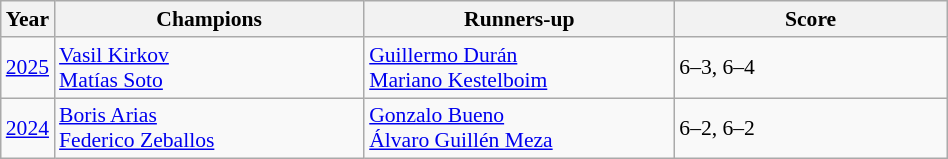<table class="wikitable" style="font-size:90%">
<tr>
<th>Year</th>
<th width="200">Champions</th>
<th width="200">Runners-up</th>
<th width="175">Score</th>
</tr>
<tr>
<td><a href='#'>2025</a></td>
<td> <a href='#'>Vasil Kirkov</a><br> <a href='#'>Matías Soto</a></td>
<td> <a href='#'>Guillermo Durán</a><br> <a href='#'>Mariano Kestelboim</a></td>
<td>6–3, 6–4</td>
</tr>
<tr>
<td><a href='#'>2024</a></td>
<td> <a href='#'>Boris Arias</a><br> <a href='#'>Federico Zeballos</a></td>
<td> <a href='#'>Gonzalo Bueno</a><br> <a href='#'>Álvaro Guillén Meza</a></td>
<td>6–2, 6–2</td>
</tr>
</table>
